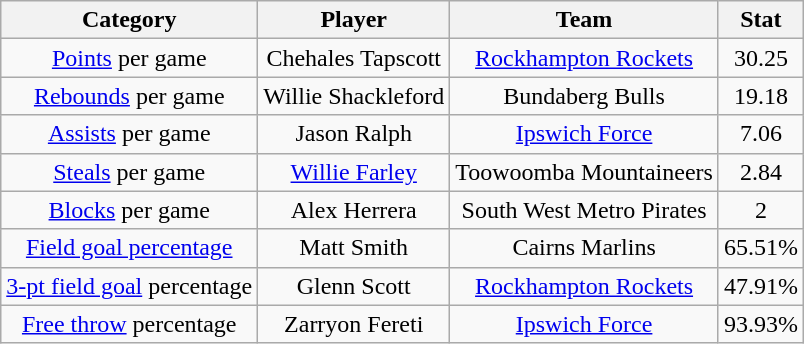<table class="wikitable" style="text-align:center">
<tr>
<th>Category</th>
<th>Player</th>
<th>Team</th>
<th>Stat</th>
</tr>
<tr>
<td><a href='#'>Points</a> per game</td>
<td>Chehales Tapscott</td>
<td><a href='#'>Rockhampton Rockets</a></td>
<td>30.25</td>
</tr>
<tr>
<td><a href='#'>Rebounds</a> per game</td>
<td>Willie Shackleford</td>
<td>Bundaberg Bulls</td>
<td>19.18</td>
</tr>
<tr>
<td><a href='#'>Assists</a> per game</td>
<td>Jason Ralph</td>
<td><a href='#'>Ipswich Force</a></td>
<td>7.06</td>
</tr>
<tr>
<td><a href='#'>Steals</a> per game</td>
<td><a href='#'>Willie Farley</a></td>
<td>Toowoomba Mountaineers</td>
<td>2.84</td>
</tr>
<tr>
<td><a href='#'>Blocks</a> per game</td>
<td>Alex Herrera</td>
<td>South West Metro Pirates</td>
<td>2</td>
</tr>
<tr>
<td><a href='#'>Field goal percentage</a></td>
<td>Matt Smith</td>
<td>Cairns Marlins</td>
<td>65.51%</td>
</tr>
<tr>
<td><a href='#'>3-pt field goal</a> percentage</td>
<td>Glenn Scott</td>
<td><a href='#'>Rockhampton Rockets</a></td>
<td>47.91%</td>
</tr>
<tr>
<td><a href='#'>Free throw</a> percentage</td>
<td>Zarryon Fereti</td>
<td><a href='#'>Ipswich Force</a></td>
<td>93.93%</td>
</tr>
</table>
